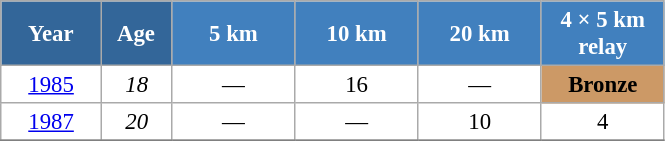<table class="wikitable" style="font-size:95%; text-align:center; border:grey solid 1px; border-collapse:collapse; background:#ffffff;">
<tr>
<th style="background-color:#369; color:white; width:60px;"> Year </th>
<th style="background-color:#369; color:white; width:40px;"> Age </th>
<th style="background-color:#4180be; color:white; width:75px;"> 5 km </th>
<th style="background-color:#4180be; color:white; width:75px;"> 10 km </th>
<th style="background-color:#4180be; color:white; width:75px;"> 20 km </th>
<th style="background-color:#4180be; color:white; width:75px;"> 4 × 5 km <br> relay </th>
</tr>
<tr>
<td><a href='#'>1985</a></td>
<td><em>18</em></td>
<td>—</td>
<td>16</td>
<td>—</td>
<td bgcolor="cc9966"><strong>Bronze</strong></td>
</tr>
<tr>
<td><a href='#'>1987</a></td>
<td><em>20</em></td>
<td>—</td>
<td>—</td>
<td>10</td>
<td>4</td>
</tr>
<tr>
</tr>
</table>
